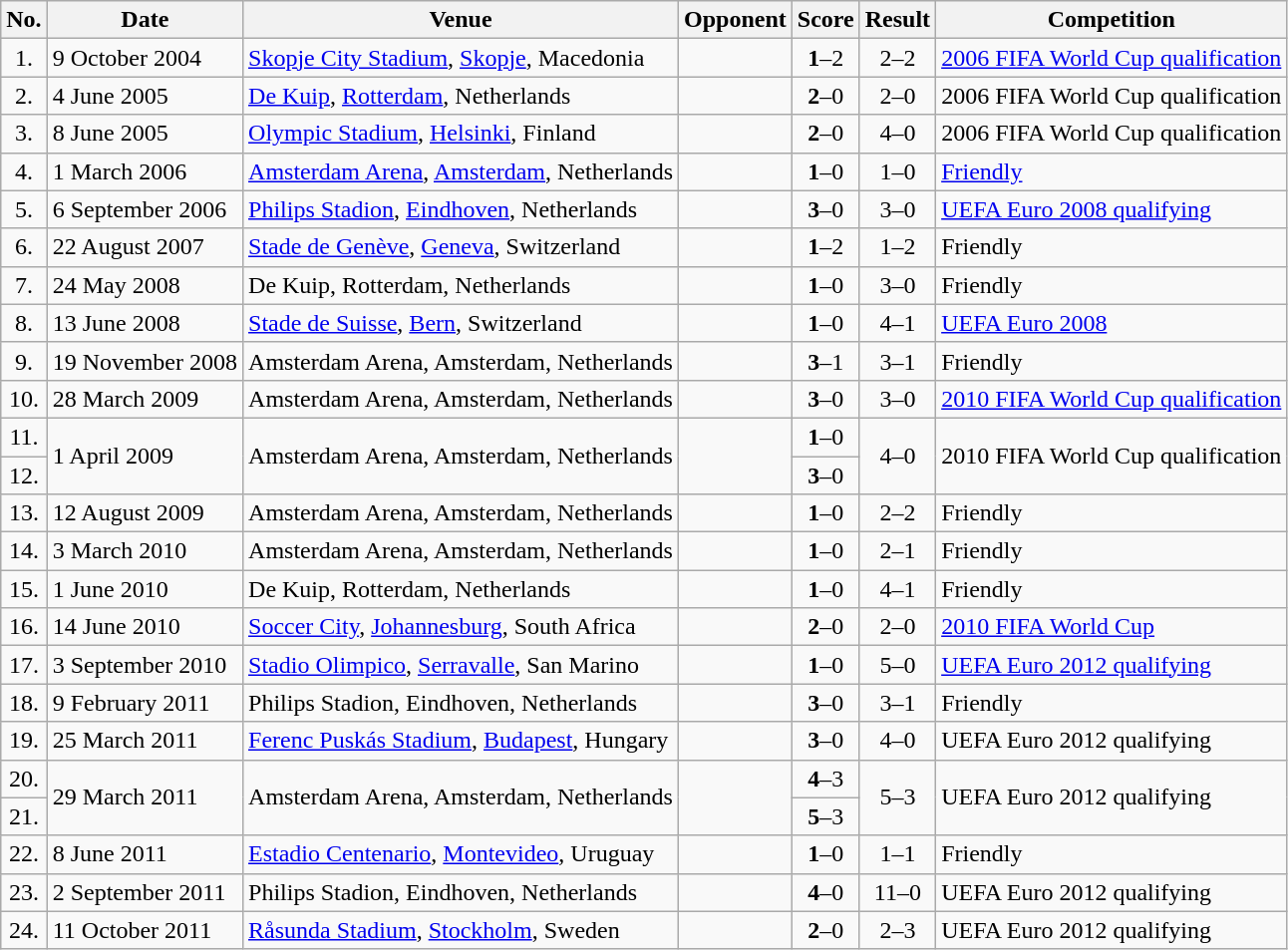<table class="wikitable">
<tr>
<th>No.</th>
<th>Date</th>
<th>Venue</th>
<th>Opponent</th>
<th>Score</th>
<th>Result</th>
<th>Competition</th>
</tr>
<tr>
<td align="center">1.</td>
<td>9 October 2004</td>
<td><a href='#'>Skopje City Stadium</a>, <a href='#'>Skopje</a>, Macedonia</td>
<td></td>
<td align="center"><strong>1</strong>–2</td>
<td align="center">2–2</td>
<td><a href='#'>2006 FIFA World Cup qualification</a></td>
</tr>
<tr>
<td align="center">2.</td>
<td>4 June 2005</td>
<td><a href='#'>De Kuip</a>, <a href='#'>Rotterdam</a>, Netherlands</td>
<td></td>
<td align="center"><strong>2</strong>–0</td>
<td align="center">2–0</td>
<td>2006 FIFA World Cup qualification</td>
</tr>
<tr>
<td align="center">3.</td>
<td>8 June 2005</td>
<td><a href='#'>Olympic Stadium</a>, <a href='#'>Helsinki</a>, Finland</td>
<td></td>
<td align="center"><strong>2</strong>–0</td>
<td align="center">4–0</td>
<td>2006 FIFA World Cup qualification</td>
</tr>
<tr>
<td align="center">4.</td>
<td>1 March 2006</td>
<td><a href='#'>Amsterdam Arena</a>, <a href='#'>Amsterdam</a>, Netherlands</td>
<td></td>
<td align="center"><strong>1</strong>–0</td>
<td align="center">1–0</td>
<td><a href='#'>Friendly</a></td>
</tr>
<tr>
<td align="center">5.</td>
<td>6 September 2006</td>
<td><a href='#'>Philips Stadion</a>, <a href='#'>Eindhoven</a>, Netherlands</td>
<td></td>
<td align="center"><strong>3</strong>–0</td>
<td align="center">3–0</td>
<td><a href='#'>UEFA Euro 2008 qualifying</a></td>
</tr>
<tr>
<td align="center">6.</td>
<td>22 August 2007</td>
<td><a href='#'>Stade de Genève</a>, <a href='#'>Geneva</a>, Switzerland</td>
<td></td>
<td align="center"><strong>1</strong>–2</td>
<td align="center">1–2</td>
<td>Friendly</td>
</tr>
<tr>
<td align="center">7.</td>
<td>24 May 2008</td>
<td>De Kuip, Rotterdam, Netherlands</td>
<td></td>
<td align="center"><strong>1</strong>–0</td>
<td align="center">3–0</td>
<td>Friendly</td>
</tr>
<tr>
<td align="center">8.</td>
<td>13 June 2008</td>
<td><a href='#'>Stade de Suisse</a>, <a href='#'>Bern</a>, Switzerland</td>
<td></td>
<td align="center"><strong>1</strong>–0</td>
<td align="center">4–1</td>
<td><a href='#'>UEFA Euro 2008</a></td>
</tr>
<tr>
<td align="center">9.</td>
<td>19 November 2008</td>
<td>Amsterdam Arena, Amsterdam, Netherlands</td>
<td></td>
<td align="center"><strong>3</strong>–1</td>
<td align="center">3–1</td>
<td>Friendly</td>
</tr>
<tr>
<td align="center">10.</td>
<td>28 March 2009</td>
<td>Amsterdam Arena, Amsterdam, Netherlands</td>
<td></td>
<td align="center"><strong>3</strong>–0</td>
<td align="center">3–0</td>
<td><a href='#'>2010 FIFA World Cup qualification</a></td>
</tr>
<tr>
<td align="center">11.</td>
<td rowspan="2">1 April 2009</td>
<td rowspan="2">Amsterdam Arena, Amsterdam, Netherlands</td>
<td rowspan="2"></td>
<td align="center"><strong>1</strong>–0</td>
<td rowspan="2" align="center">4–0</td>
<td rowspan="2">2010 FIFA World Cup qualification</td>
</tr>
<tr>
<td align="center">12.</td>
<td align="center"><strong>3</strong>–0</td>
</tr>
<tr>
<td align="center">13.</td>
<td>12 August 2009</td>
<td>Amsterdam Arena, Amsterdam, Netherlands</td>
<td></td>
<td align="center"><strong>1</strong>–0</td>
<td align="center">2–2</td>
<td>Friendly</td>
</tr>
<tr>
<td align="center">14.</td>
<td>3 March 2010</td>
<td>Amsterdam Arena, Amsterdam, Netherlands</td>
<td></td>
<td align="center"><strong>1</strong>–0</td>
<td align="center">2–1</td>
<td>Friendly</td>
</tr>
<tr>
<td align="center">15.</td>
<td>1 June 2010</td>
<td>De Kuip, Rotterdam, Netherlands</td>
<td></td>
<td align="center"><strong>1</strong>–0</td>
<td align="center">4–1</td>
<td>Friendly</td>
</tr>
<tr>
<td align="center">16.</td>
<td>14 June 2010</td>
<td><a href='#'>Soccer City</a>, <a href='#'>Johannesburg</a>, South Africa</td>
<td></td>
<td align="center"><strong>2</strong>–0</td>
<td align="center">2–0</td>
<td><a href='#'>2010 FIFA World Cup</a></td>
</tr>
<tr>
<td align="center">17.</td>
<td>3 September 2010</td>
<td><a href='#'>Stadio Olimpico</a>, <a href='#'>Serravalle</a>, San Marino</td>
<td></td>
<td align="center"><strong>1</strong>–0</td>
<td align="center">5–0</td>
<td><a href='#'>UEFA Euro 2012 qualifying</a></td>
</tr>
<tr>
<td align="center">18.</td>
<td>9 February 2011</td>
<td>Philips Stadion, Eindhoven, Netherlands</td>
<td></td>
<td align="center"><strong>3</strong>–0</td>
<td align="center">3–1</td>
<td>Friendly</td>
</tr>
<tr>
<td align="center">19.</td>
<td>25 March 2011</td>
<td><a href='#'>Ferenc Puskás Stadium</a>, <a href='#'>Budapest</a>, Hungary</td>
<td></td>
<td align="center"><strong>3</strong>–0</td>
<td align="center">4–0</td>
<td>UEFA Euro 2012 qualifying</td>
</tr>
<tr>
<td align="center">20.</td>
<td rowspan="2">29 March 2011</td>
<td rowspan="2">Amsterdam Arena, Amsterdam, Netherlands</td>
<td rowspan="2"></td>
<td align="center"><strong>4</strong>–3</td>
<td rowspan="2" align="center">5–3</td>
<td rowspan="2">UEFA Euro 2012 qualifying</td>
</tr>
<tr>
<td align="center">21.</td>
<td align="center"><strong>5</strong>–3</td>
</tr>
<tr>
<td align="center">22.</td>
<td>8 June 2011</td>
<td><a href='#'>Estadio Centenario</a>, <a href='#'>Montevideo</a>, Uruguay</td>
<td></td>
<td align="center"><strong>1</strong>–0</td>
<td align="center">1–1</td>
<td>Friendly</td>
</tr>
<tr>
<td align="center">23.</td>
<td>2 September 2011</td>
<td>Philips Stadion, Eindhoven, Netherlands</td>
<td></td>
<td align="center"><strong>4</strong>–0</td>
<td align="center">11–0</td>
<td>UEFA Euro 2012 qualifying</td>
</tr>
<tr>
<td align="center">24.</td>
<td>11 October 2011</td>
<td><a href='#'>Råsunda Stadium</a>, <a href='#'>Stockholm</a>, Sweden</td>
<td></td>
<td align="center"><strong>2</strong>–0</td>
<td align="center">2–3</td>
<td>UEFA Euro 2012 qualifying</td>
</tr>
</table>
